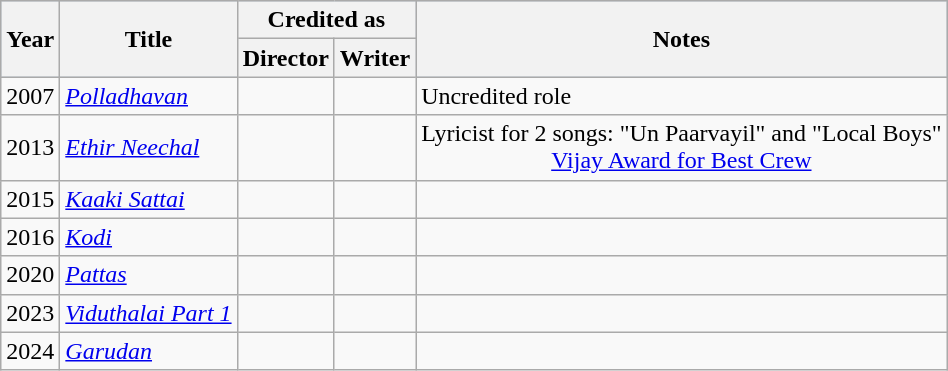<table class="wikitable">
<tr style="background:#B0C4DE; text-align:center;">
<th rowspan="2" scope="col">Year</th>
<th rowspan="2" scope="col">Title</th>
<th scope="col"  colspan="2">Credited as</th>
<th rowspan="2" class="unsortable" scope="col">Notes</th>
</tr>
<tr>
<th>Director</th>
<th>Writer</th>
</tr>
<tr>
<td>2007</td>
<td><em><a href='#'>Polladhavan</a></em></td>
<td style="text-align:center;"></td>
<td style="text-align:center;"></td>
<td>Uncredited role</td>
</tr>
<tr>
<td>2013</td>
<td><em><a href='#'>Ethir Neechal</a></em></td>
<td style="text-align:center;"></td>
<td style="text-align:center;"></td>
<td style="text-align:center;">Lyricist for 2 songs: "Un Paarvayil" and "Local Boys"<br><a href='#'>Vijay Award for Best Crew</a></td>
</tr>
<tr>
<td>2015</td>
<td><em><a href='#'>Kaaki Sattai</a></em></td>
<td style="text-align:center;"></td>
<td style="text-align:center;"></td>
<td style="text-align:center;"></td>
</tr>
<tr>
<td>2016</td>
<td><em><a href='#'>Kodi</a></em></td>
<td style="text-align:center;"></td>
<td style="text-align:center;"></td>
<td style="text-align:center;"></td>
</tr>
<tr>
<td>2020</td>
<td><em><a href='#'>Pattas</a></em></td>
<td style="text-align:center;"></td>
<td style="text-align:center;"></td>
<td style="text-align:center;"></td>
</tr>
<tr>
<td>2023</td>
<td><em><a href='#'>Viduthalai Part 1</a></em></td>
<td></td>
<td></td>
<td></td>
</tr>
<tr>
<td>2024</td>
<td><em><a href='#'>Garudan</a></em></td>
<td style="text-align:center;"></td>
<td style="text-align:center;"></td>
<td style="text-align:center;"></td>
</tr>
</table>
